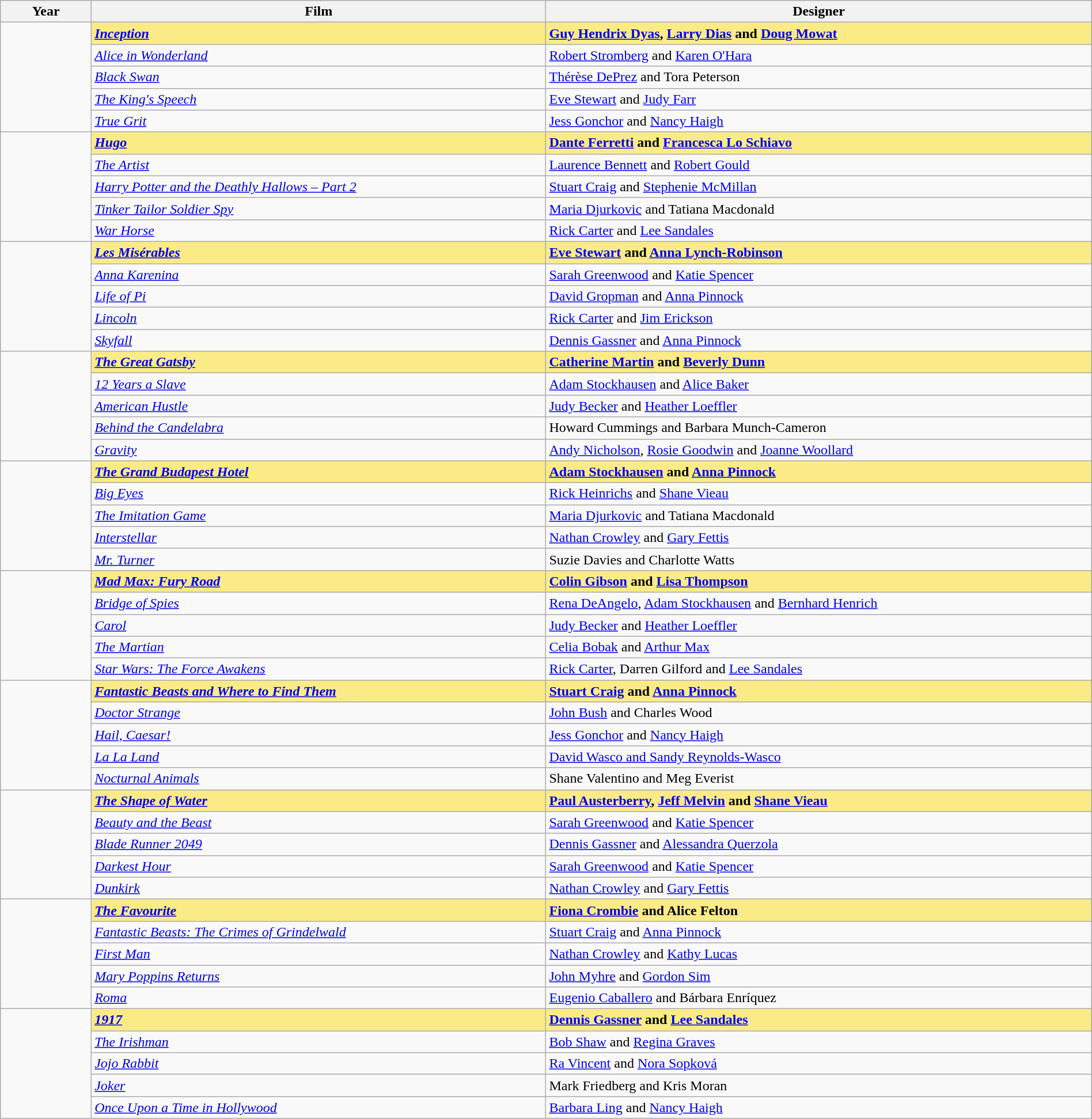<table class="wikitable" style="width:100%;" cellpadding="5">
<tr>
<th style="width:5%;">Year</th>
<th style="width:25%;">Film</th>
<th style="width:30%;">Designer</th>
</tr>
<tr>
<td rowspan="5"></td>
<td style="background:#FAEB86"><strong><em><a href='#'>Inception</a></em></strong></td>
<td style="background:#FAEB86"><strong><a href='#'>Guy Hendrix Dyas</a>, <a href='#'>Larry Dias</a> and <a href='#'>Doug Mowat</a></strong></td>
</tr>
<tr>
<td><em><a href='#'>Alice in Wonderland</a></em></td>
<td><a href='#'>Robert Stromberg</a> and <a href='#'>Karen O'Hara</a></td>
</tr>
<tr>
<td><em><a href='#'>Black Swan</a></em></td>
<td><a href='#'>Thérèse DePrez</a> and Tora Peterson</td>
</tr>
<tr>
<td><em><a href='#'>The King's Speech</a></em></td>
<td><a href='#'>Eve Stewart</a> and <a href='#'>Judy Farr</a></td>
</tr>
<tr>
<td><em><a href='#'>True Grit</a></em></td>
<td><a href='#'>Jess Gonchor</a> and <a href='#'>Nancy Haigh</a></td>
</tr>
<tr>
<td rowspan="5"></td>
<td style="background:#FAEB86"><strong><em><a href='#'>Hugo</a></em></strong></td>
<td style="background:#FAEB86"><strong><a href='#'>Dante Ferretti</a> and <a href='#'>Francesca Lo Schiavo</a></strong></td>
</tr>
<tr>
<td><em><a href='#'>The Artist</a></em></td>
<td><a href='#'>Laurence Bennett</a> and <a href='#'>Robert Gould</a></td>
</tr>
<tr>
<td><em><a href='#'>Harry Potter and the Deathly Hallows – Part 2</a></em></td>
<td><a href='#'>Stuart Craig</a> and <a href='#'>Stephenie McMillan</a></td>
</tr>
<tr>
<td><em><a href='#'>Tinker Tailor Soldier Spy</a></em></td>
<td><a href='#'>Maria Djurkovic</a> and Tatiana Macdonald</td>
</tr>
<tr>
<td><em><a href='#'>War Horse</a></em></td>
<td><a href='#'>Rick Carter</a> and <a href='#'>Lee Sandales</a></td>
</tr>
<tr>
<td rowspan="5"></td>
<td style="background:#FAEB86"><strong><em><a href='#'>Les Misérables</a></em></strong></td>
<td style="background:#FAEB86"><strong><a href='#'>Eve Stewart</a> and <a href='#'>Anna Lynch-Robinson</a></strong></td>
</tr>
<tr>
<td><em><a href='#'>Anna Karenina</a></em></td>
<td><a href='#'>Sarah Greenwood</a> and <a href='#'>Katie Spencer</a></td>
</tr>
<tr>
<td><em><a href='#'>Life of Pi</a></em></td>
<td><a href='#'>David Gropman</a> and <a href='#'>Anna Pinnock</a></td>
</tr>
<tr>
<td><em><a href='#'>Lincoln</a></em></td>
<td><a href='#'>Rick Carter</a> and <a href='#'>Jim Erickson</a></td>
</tr>
<tr>
<td><em><a href='#'>Skyfall</a></em></td>
<td><a href='#'>Dennis Gassner</a> and <a href='#'>Anna Pinnock</a></td>
</tr>
<tr>
<td rowspan="5"></td>
<td style="background:#FAEB86"><strong><em><a href='#'>The Great Gatsby</a></em></strong></td>
<td style="background:#FAEB86"><strong><a href='#'>Catherine Martin</a> and <a href='#'>Beverly Dunn</a></strong></td>
</tr>
<tr>
<td><em><a href='#'>12 Years a Slave</a></em></td>
<td><a href='#'>Adam Stockhausen</a> and <a href='#'>Alice Baker</a></td>
</tr>
<tr>
<td><em><a href='#'>American Hustle</a></em></td>
<td><a href='#'>Judy Becker</a> and <a href='#'>Heather Loeffler</a></td>
</tr>
<tr>
<td><em><a href='#'>Behind the Candelabra</a></em></td>
<td>Howard Cummings and Barbara Munch-Cameron</td>
</tr>
<tr>
<td><em><a href='#'>Gravity</a></em></td>
<td><a href='#'>Andy Nicholson</a>, <a href='#'>Rosie Goodwin</a> and <a href='#'>Joanne Woollard</a></td>
</tr>
<tr>
<td rowspan="5"></td>
<td style="background:#FAEB86"><strong><em><a href='#'>The Grand Budapest Hotel</a></em></strong></td>
<td style="background:#FAEB86"><strong><a href='#'>Adam Stockhausen</a> and <a href='#'>Anna Pinnock</a></strong></td>
</tr>
<tr>
<td><em><a href='#'>Big Eyes</a></em></td>
<td><a href='#'>Rick Heinrichs</a> and <a href='#'>Shane Vieau</a></td>
</tr>
<tr>
<td><em><a href='#'>The Imitation Game</a></em></td>
<td><a href='#'>Maria Djurkovic</a> and Tatiana Macdonald</td>
</tr>
<tr>
<td><em><a href='#'>Interstellar</a></em></td>
<td><a href='#'>Nathan Crowley</a> and <a href='#'>Gary Fettis</a></td>
</tr>
<tr>
<td><em><a href='#'>Mr. Turner</a></em></td>
<td>Suzie Davies and Charlotte Watts</td>
</tr>
<tr>
<td rowspan="5"></td>
<td style="background:#FAEB86"><strong><em><a href='#'>Mad Max: Fury Road</a></em></strong></td>
<td style="background:#FAEB86"><strong><a href='#'>Colin Gibson</a> and <a href='#'>Lisa Thompson</a></strong></td>
</tr>
<tr>
<td><em><a href='#'>Bridge of Spies</a></em></td>
<td><a href='#'>Rena DeAngelo</a>, <a href='#'>Adam Stockhausen</a> and <a href='#'>Bernhard Henrich</a></td>
</tr>
<tr>
<td><em><a href='#'>Carol</a></em></td>
<td><a href='#'>Judy Becker</a> and <a href='#'>Heather Loeffler</a></td>
</tr>
<tr>
<td><em><a href='#'>The Martian</a></em></td>
<td><a href='#'>Celia Bobak</a> and <a href='#'>Arthur Max</a></td>
</tr>
<tr>
<td><em><a href='#'>Star Wars: The Force Awakens</a></em></td>
<td><a href='#'>Rick Carter</a>, Darren Gilford and <a href='#'>Lee Sandales</a></td>
</tr>
<tr>
<td rowspan="5"></td>
<td style="background:#FAEB86"><strong><em><a href='#'>Fantastic Beasts and Where to Find Them</a></em></strong></td>
<td style="background:#FAEB86"><strong><a href='#'>Stuart Craig</a> and <a href='#'>Anna Pinnock</a></strong></td>
</tr>
<tr>
<td><em><a href='#'>Doctor Strange</a></em></td>
<td><a href='#'>John Bush</a> and Charles Wood</td>
</tr>
<tr>
<td><em><a href='#'>Hail, Caesar!</a></em></td>
<td><a href='#'>Jess Gonchor</a> and <a href='#'>Nancy Haigh</a></td>
</tr>
<tr>
<td><em><a href='#'>La La Land</a></em></td>
<td><a href='#'>David Wasco and Sandy Reynolds-Wasco</a></td>
</tr>
<tr>
<td><em><a href='#'>Nocturnal Animals</a></em></td>
<td>Shane Valentino and Meg Everist</td>
</tr>
<tr>
<td rowspan="5"></td>
<td style="background:#FAEB86"><strong><em><a href='#'>The Shape of Water</a></em></strong></td>
<td style="background:#FAEB86"><strong><a href='#'>Paul Austerberry</a>, <a href='#'>Jeff Melvin</a> and <a href='#'>Shane Vieau</a></strong></td>
</tr>
<tr>
<td><em><a href='#'>Beauty and the Beast</a></em></td>
<td><a href='#'>Sarah Greenwood</a> and <a href='#'>Katie Spencer</a></td>
</tr>
<tr>
<td><em><a href='#'>Blade Runner 2049</a></em></td>
<td><a href='#'>Dennis Gassner</a> and <a href='#'>Alessandra Querzola</a></td>
</tr>
<tr>
<td><em><a href='#'>Darkest Hour</a></em></td>
<td><a href='#'>Sarah Greenwood</a> and <a href='#'>Katie Spencer</a></td>
</tr>
<tr>
<td><em><a href='#'>Dunkirk</a></em></td>
<td><a href='#'>Nathan Crowley</a> and <a href='#'>Gary Fettis</a></td>
</tr>
<tr>
<td rowspan="5"></td>
<td style="background:#FAEB86"><strong><em><a href='#'>The Favourite</a></em></strong></td>
<td style="background:#FAEB86"><strong><a href='#'>Fiona Crombie</a> and Alice Felton</strong></td>
</tr>
<tr>
<td><em><a href='#'>Fantastic Beasts: The Crimes of Grindelwald</a></em></td>
<td><a href='#'>Stuart Craig</a> and <a href='#'>Anna Pinnock</a></td>
</tr>
<tr>
<td><em><a href='#'>First Man</a></em></td>
<td><a href='#'>Nathan Crowley</a> and <a href='#'>Kathy Lucas</a></td>
</tr>
<tr>
<td><em><a href='#'>Mary Poppins Returns</a></em></td>
<td><a href='#'>John Myhre</a> and <a href='#'>Gordon Sim</a></td>
</tr>
<tr>
<td><em><a href='#'>Roma</a></em></td>
<td><a href='#'>Eugenio Caballero</a> and Bárbara Enríquez</td>
</tr>
<tr>
<td rowspan="5"></td>
<td style="background:#FAEB86"><strong><em><a href='#'>1917</a></em></strong></td>
<td style="background:#FAEB86"><strong><a href='#'>Dennis Gassner</a> and <a href='#'>Lee Sandales</a></strong></td>
</tr>
<tr>
<td><em><a href='#'>The Irishman</a></em></td>
<td><a href='#'>Bob Shaw</a> and <a href='#'>Regina Graves</a></td>
</tr>
<tr>
<td><em><a href='#'>Jojo Rabbit</a></em></td>
<td><a href='#'>Ra Vincent</a> and <a href='#'>Nora Sopková</a></td>
</tr>
<tr>
<td><em><a href='#'>Joker</a></em></td>
<td>Mark Friedberg and Kris Moran</td>
</tr>
<tr>
<td><em><a href='#'>Once Upon a Time in Hollywood</a></em></td>
<td><a href='#'>Barbara Ling</a> and <a href='#'>Nancy Haigh</a></td>
</tr>
</table>
